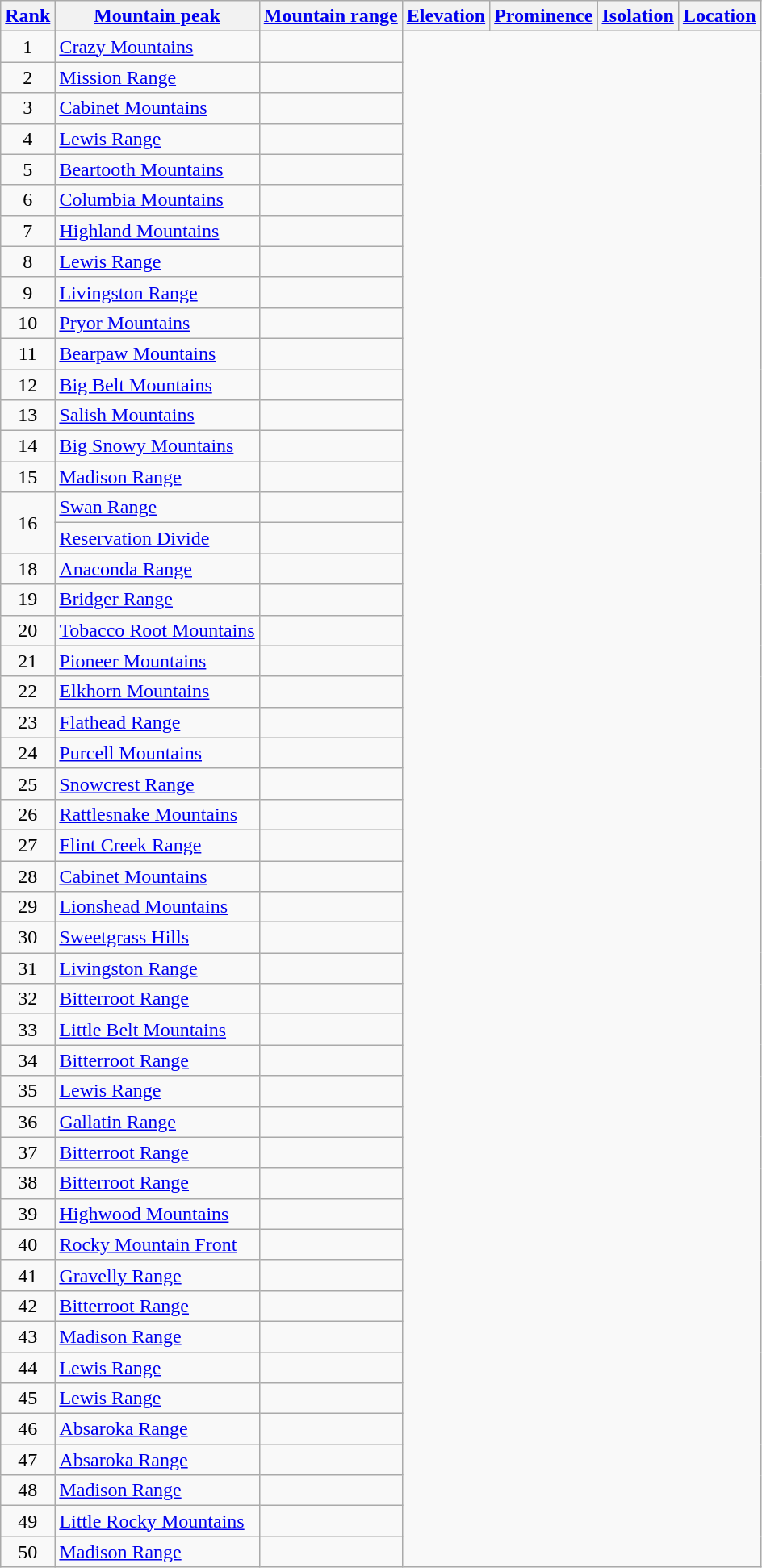<table class="wikitable sortable">
<tr>
<th><a href='#'>Rank</a></th>
<th><a href='#'>Mountain peak</a></th>
<th><a href='#'>Mountain range</a></th>
<th><a href='#'>Elevation</a></th>
<th><a href='#'>Prominence</a></th>
<th><a href='#'>Isolation</a></th>
<th><a href='#'>Location</a></th>
</tr>
<tr>
<td align=center>1<br></td>
<td><a href='#'>Crazy Mountains</a><br></td>
<td></td>
</tr>
<tr>
<td align=center>2<br></td>
<td><a href='#'>Mission Range</a><br></td>
<td></td>
</tr>
<tr>
<td align=center>3<br></td>
<td><a href='#'>Cabinet Mountains</a><br></td>
<td></td>
</tr>
<tr>
<td align=center>4<br></td>
<td><a href='#'>Lewis Range</a><br></td>
<td></td>
</tr>
<tr>
<td align=center>5<br></td>
<td><a href='#'>Beartooth Mountains</a><br></td>
<td></td>
</tr>
<tr>
<td align=center>6<br></td>
<td><a href='#'>Columbia Mountains</a><br></td>
<td></td>
</tr>
<tr>
<td align=center>7<br></td>
<td><a href='#'>Highland Mountains</a><br></td>
<td></td>
</tr>
<tr>
<td align=center>8<br></td>
<td><a href='#'>Lewis Range</a><br></td>
<td></td>
</tr>
<tr>
<td align=center>9<br></td>
<td><a href='#'>Livingston Range</a><br></td>
<td></td>
</tr>
<tr>
<td align=center>10<br></td>
<td><a href='#'>Pryor Mountains</a><br></td>
<td></td>
</tr>
<tr>
<td align=center>11<br></td>
<td><a href='#'>Bearpaw Mountains</a><br></td>
<td></td>
</tr>
<tr>
<td align=center>12<br></td>
<td><a href='#'>Big Belt Mountains</a><br></td>
<td></td>
</tr>
<tr>
<td align=center>13<br></td>
<td><a href='#'>Salish Mountains</a><br></td>
<td></td>
</tr>
<tr>
<td align=center>14<br></td>
<td><a href='#'>Big Snowy Mountains</a><br></td>
<td></td>
</tr>
<tr>
<td align=center>15<br></td>
<td><a href='#'>Madison Range</a><br></td>
<td></td>
</tr>
<tr>
<td align=center rowspan=2>16<br></td>
<td><a href='#'>Swan Range</a><br></td>
<td></td>
</tr>
<tr>
<td><a href='#'>Reservation Divide</a><br></td>
<td></td>
</tr>
<tr>
<td align=center>18<br></td>
<td><a href='#'>Anaconda Range</a><br></td>
<td></td>
</tr>
<tr>
<td align=center>19<br></td>
<td><a href='#'>Bridger Range</a><br></td>
<td></td>
</tr>
<tr>
<td align=center>20<br></td>
<td><a href='#'>Tobacco Root Mountains</a><br></td>
<td></td>
</tr>
<tr>
<td align=center>21<br></td>
<td><a href='#'>Pioneer Mountains</a><br></td>
<td></td>
</tr>
<tr>
<td align=center>22<br></td>
<td><a href='#'>Elkhorn Mountains</a><br></td>
<td></td>
</tr>
<tr>
<td align=center>23<br></td>
<td><a href='#'>Flathead Range</a><br></td>
<td></td>
</tr>
<tr>
<td align=center>24<br></td>
<td><a href='#'>Purcell Mountains</a><br></td>
<td></td>
</tr>
<tr>
<td align=center>25<br></td>
<td><a href='#'>Snowcrest Range</a><br></td>
<td></td>
</tr>
<tr>
<td align=center>26<br></td>
<td><a href='#'>Rattlesnake Mountains</a><br></td>
<td></td>
</tr>
<tr>
<td align=center>27<br></td>
<td><a href='#'>Flint Creek Range</a><br></td>
<td></td>
</tr>
<tr>
<td align=center>28<br></td>
<td><a href='#'>Cabinet Mountains</a><br></td>
<td></td>
</tr>
<tr>
<td align=center>29<br></td>
<td><a href='#'>Lionshead Mountains</a><br></td>
<td></td>
</tr>
<tr>
<td align=center>30<br></td>
<td><a href='#'>Sweetgrass Hills</a><br></td>
<td></td>
</tr>
<tr>
<td align=center>31<br></td>
<td><a href='#'>Livingston Range</a><br></td>
<td></td>
</tr>
<tr>
<td align=center>32<br></td>
<td><a href='#'>Bitterroot Range</a><br></td>
<td></td>
</tr>
<tr>
<td align=center>33<br></td>
<td><a href='#'>Little Belt Mountains</a><br></td>
<td></td>
</tr>
<tr>
<td align=center>34<br></td>
<td><a href='#'>Bitterroot Range</a><br></td>
<td></td>
</tr>
<tr>
<td align=center>35<br></td>
<td><a href='#'>Lewis Range</a><br></td>
<td></td>
</tr>
<tr>
<td align=center>36<br></td>
<td><a href='#'>Gallatin Range</a><br></td>
<td></td>
</tr>
<tr>
<td align=center>37<br></td>
<td><a href='#'>Bitterroot Range</a><br></td>
<td></td>
</tr>
<tr>
<td align=center>38<br></td>
<td><a href='#'>Bitterroot Range</a><br></td>
<td></td>
</tr>
<tr>
<td align=center>39<br></td>
<td><a href='#'>Highwood Mountains</a><br></td>
<td></td>
</tr>
<tr>
<td align=center>40<br></td>
<td><a href='#'>Rocky Mountain Front</a><br></td>
<td></td>
</tr>
<tr>
<td align=center>41<br></td>
<td><a href='#'>Gravelly Range</a><br></td>
<td></td>
</tr>
<tr>
<td align=center>42<br></td>
<td><a href='#'>Bitterroot Range</a><br></td>
<td></td>
</tr>
<tr>
<td align=center>43<br></td>
<td><a href='#'>Madison Range</a><br></td>
<td></td>
</tr>
<tr>
<td align=center>44<br></td>
<td><a href='#'>Lewis Range</a><br></td>
<td></td>
</tr>
<tr>
<td align=center>45<br></td>
<td><a href='#'>Lewis Range</a><br></td>
<td></td>
</tr>
<tr>
<td align=center>46<br></td>
<td><a href='#'>Absaroka Range</a><br></td>
<td></td>
</tr>
<tr>
<td align=center>47<br></td>
<td><a href='#'>Absaroka Range</a><br></td>
<td></td>
</tr>
<tr>
<td align=center>48<br></td>
<td><a href='#'>Madison Range</a><br></td>
<td></td>
</tr>
<tr>
<td align=center>49<br></td>
<td><a href='#'>Little Rocky Mountains</a><br></td>
<td></td>
</tr>
<tr>
<td align=center>50<br></td>
<td><a href='#'>Madison Range</a><br></td>
<td></td>
</tr>
</table>
